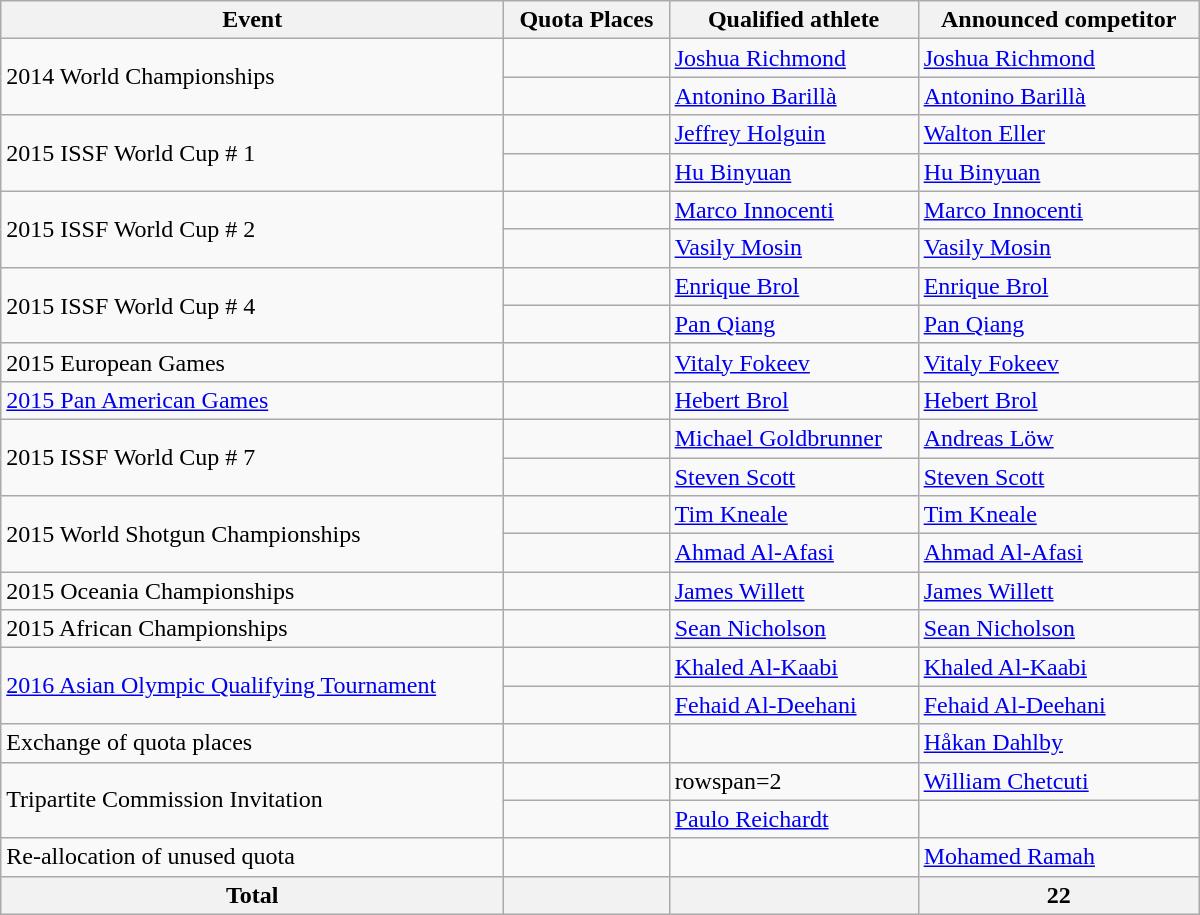<table class=wikitable style="text-align:left" width=800>
<tr>
<th>Event</th>
<th>Quota Places</th>
<th>Qualified athlete</th>
<th>Announced competitor</th>
</tr>
<tr>
<td rowspan="2">2014 World Championships</td>
<td></td>
<td><a href='#'>Joshua Richmond</a></td>
<td><a href='#'>Joshua Richmond</a></td>
</tr>
<tr>
<td></td>
<td><a href='#'>Antonino Barillà</a></td>
<td><a href='#'>Antonino Barillà</a></td>
</tr>
<tr>
<td rowspan="2">2015 ISSF World Cup # 1</td>
<td></td>
<td><a href='#'>Jeffrey Holguin</a></td>
<td><a href='#'>Walton Eller</a></td>
</tr>
<tr>
<td></td>
<td><a href='#'>Hu Binyuan</a></td>
<td><a href='#'>Hu Binyuan</a></td>
</tr>
<tr>
<td rowspan="2">2015 ISSF World Cup # 2</td>
<td></td>
<td><a href='#'>Marco Innocenti</a></td>
<td><a href='#'>Marco Innocenti</a></td>
</tr>
<tr>
<td></td>
<td><a href='#'>Vasily Mosin</a></td>
<td><a href='#'>Vasily Mosin</a></td>
</tr>
<tr>
<td rowspan="2">2015 ISSF World Cup # 4</td>
<td></td>
<td><a href='#'>Enrique Brol</a></td>
<td><a href='#'>Enrique Brol</a></td>
</tr>
<tr>
<td></td>
<td><a href='#'>Pan Qiang</a></td>
<td><a href='#'>Pan Qiang</a></td>
</tr>
<tr>
<td>2015 European Games</td>
<td></td>
<td><a href='#'>Vitaly Fokeev</a></td>
<td><a href='#'>Vitaly Fokeev</a></td>
</tr>
<tr>
<td rowspan="1"><a href='#'>2015 Pan American Games</a></td>
<td></td>
<td><a href='#'>Hebert Brol</a></td>
<td><a href='#'>Hebert Brol</a></td>
</tr>
<tr>
<td rowspan="2">2015 ISSF World Cup # 7</td>
<td></td>
<td><a href='#'>Michael Goldbrunner</a></td>
<td><a href='#'>Andreas Löw</a></td>
</tr>
<tr>
<td></td>
<td><a href='#'>Steven Scott</a></td>
<td><a href='#'>Steven Scott</a></td>
</tr>
<tr>
<td rowspan="2">2015 World Shotgun Championships</td>
<td></td>
<td><a href='#'>Tim Kneale</a></td>
<td><a href='#'>Tim Kneale</a></td>
</tr>
<tr>
<td></td>
<td><a href='#'>Ahmad Al-Afasi</a></td>
<td><a href='#'>Ahmad Al-Afasi</a></td>
</tr>
<tr>
<td rowspan="1">2015 Oceania Championships</td>
<td></td>
<td><a href='#'>James Willett</a></td>
<td><a href='#'>James Willett</a></td>
</tr>
<tr>
<td rowspan="1">2015 African Championships</td>
<td></td>
<td><a href='#'>Sean Nicholson</a></td>
<td><a href='#'>Sean Nicholson</a></td>
</tr>
<tr>
<td rowspan="2"><a href='#'>2016 Asian Olympic Qualifying Tournament</a></td>
<td></td>
<td><a href='#'>Khaled Al-Kaabi</a></td>
<td><a href='#'>Khaled Al-Kaabi</a></td>
</tr>
<tr>
<td></td>
<td><a href='#'>Fehaid Al-Deehani</a></td>
<td><a href='#'>Fehaid Al-Deehani</a></td>
</tr>
<tr>
<td>Exchange of quota places</td>
<td></td>
<td></td>
<td><a href='#'>Håkan Dahlby</a></td>
</tr>
<tr>
<td rowspan=2>Tripartite Commission Invitation</td>
<td></td>
<td>rowspan=2 </td>
<td><a href='#'>William Chetcuti</a></td>
</tr>
<tr>
<td></td>
<td><a href='#'>Paulo Reichardt</a></td>
</tr>
<tr>
<td>Re-allocation of unused quota</td>
<td></td>
<td></td>
<td><a href='#'>Mohamed Ramah</a></td>
</tr>
<tr>
<th>Total</th>
<th></th>
<th></th>
<th>22</th>
</tr>
</table>
